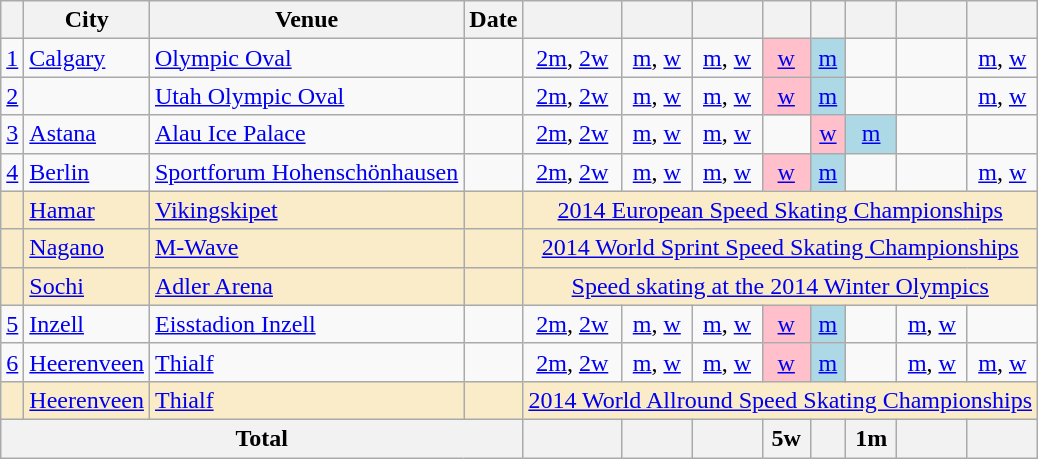<table class="wikitable" border="1" style="text-align:center">
<tr>
<th></th>
<th>City</th>
<th>Venue</th>
<th>Date</th>
<th></th>
<th></th>
<th></th>
<th></th>
<th></th>
<th></th>
<th></th>
<th></th>
</tr>
<tr>
<td><a href='#'>1</a></td>
<td align=left> <a href='#'>Calgary</a></td>
<td align=left><a href='#'>Olympic Oval</a></td>
<td align=right></td>
<td><a href='#'>2m</a>, <a href='#'>2w</a></td>
<td><a href='#'>m</a>, <a href='#'>w</a></td>
<td><a href='#'>m</a>, <a href='#'>w</a></td>
<td bgcolor=pink><a href='#'>w</a></td>
<td bgcolor=lightblue><a href='#'>m</a></td>
<td></td>
<td></td>
<td><a href='#'>m</a>, <a href='#'>w</a></td>
</tr>
<tr>
<td><a href='#'>2</a></td>
<td align=left></td>
<td align=left><a href='#'>Utah Olympic Oval</a></td>
<td align=right></td>
<td><a href='#'>2m</a>, <a href='#'>2w</a></td>
<td><a href='#'>m</a>, <a href='#'>w</a></td>
<td><a href='#'>m</a>, <a href='#'>w</a></td>
<td bgcolor=pink><a href='#'>w</a></td>
<td bgcolor=lightblue><a href='#'>m</a></td>
<td></td>
<td></td>
<td><a href='#'>m</a>, <a href='#'>w</a></td>
</tr>
<tr>
<td><a href='#'>3</a></td>
<td align=left> <a href='#'>Astana</a></td>
<td align=left><a href='#'>Alau Ice Palace</a></td>
<td align=right> </td>
<td><a href='#'>2m</a>, <a href='#'>2w</a></td>
<td><a href='#'>m</a>, <a href='#'>w</a></td>
<td><a href='#'>m</a>, <a href='#'>w</a></td>
<td></td>
<td bgcolor=pink><a href='#'>w</a></td>
<td bgcolor=lightblue><a href='#'>m</a></td>
<td></td>
<td></td>
</tr>
<tr>
<td><a href='#'>4</a></td>
<td align=left> <a href='#'>Berlin</a></td>
<td align=left><a href='#'>Sportforum Hohenschönhausen</a></td>
<td align=right></td>
<td><a href='#'>2m</a>, <a href='#'>2w</a></td>
<td><a href='#'>m</a>, <a href='#'>w</a></td>
<td><a href='#'>m</a>, <a href='#'>w</a></td>
<td bgcolor=pink><a href='#'>w</a></td>
<td bgcolor=lightblue><a href='#'>m</a></td>
<td></td>
<td></td>
<td><a href='#'>m</a>, <a href='#'>w</a></td>
</tr>
<tr bgcolor=#faecc8>
<td></td>
<td align=left> <a href='#'>Hamar</a></td>
<td align=left><a href='#'>Vikingskipet</a></td>
<td align=right></td>
<td colspan=8><a href='#'>2014 European Speed Skating Championships</a></td>
</tr>
<tr bgcolor=#faecc8>
<td></td>
<td align=left> <a href='#'>Nagano</a></td>
<td align=left><a href='#'>M-Wave</a></td>
<td align=right></td>
<td colspan=8><a href='#'>2014 World Sprint Speed Skating Championships</a></td>
</tr>
<tr bgcolor=#faecc8>
<td></td>
<td align=left> <a href='#'>Sochi</a></td>
<td align=left><a href='#'>Adler Arena</a></td>
<td align=right></td>
<td colspan=8><a href='#'>Speed skating at the 2014 Winter Olympics</a></td>
</tr>
<tr>
<td><a href='#'>5</a></td>
<td align=left> <a href='#'>Inzell</a></td>
<td align=left><a href='#'>Eisstadion Inzell</a></td>
<td align=right></td>
<td><a href='#'>2m</a>, <a href='#'>2w</a></td>
<td><a href='#'>m</a>, <a href='#'>w</a></td>
<td><a href='#'>m</a>, <a href='#'>w</a></td>
<td bgcolor=pink><a href='#'>w</a></td>
<td bgcolor=lightblue><a href='#'>m</a></td>
<td></td>
<td><a href='#'>m</a>, <a href='#'>w</a></td>
<td></td>
</tr>
<tr>
<td><a href='#'>6</a></td>
<td align=left> <a href='#'>Heerenveen</a></td>
<td align=left><a href='#'>Thialf</a></td>
<td align=right></td>
<td><a href='#'>2m</a>, <a href='#'>2w</a></td>
<td><a href='#'>m</a>, <a href='#'>w</a></td>
<td><a href='#'>m</a>, <a href='#'>w</a></td>
<td bgcolor=pink><a href='#'>w</a></td>
<td bgcolor=lightblue><a href='#'>m</a></td>
<td></td>
<td><a href='#'>m</a>, <a href='#'>w</a></td>
<td><a href='#'>m</a>, <a href='#'>w</a></td>
</tr>
<tr bgcolor=#faecc8>
<td></td>
<td align=left> <a href='#'>Heerenveen</a></td>
<td align=left><a href='#'>Thialf</a></td>
<td align=right></td>
<td colspan=8><a href='#'>2014 World Allround Speed Skating Championships</a></td>
</tr>
<tr>
<th align=left colspan=4>Total</th>
<th></th>
<th></th>
<th></th>
<th>5w</th>
<th></th>
<th>1m</th>
<th></th>
<th></th>
</tr>
</table>
